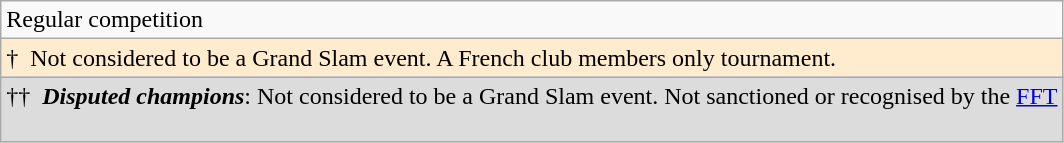<table class="wikitable">
<tr>
<td>Regular competition</td>
</tr>
<tr>
<td style="background: #ffebcd">†  Not considered to be a Grand Slam event. A French club members only tournament.</td>
</tr>
<tr>
<td style="background: #DCDCDC">††  <strong><em>Disputed champions</em></strong>: Not considered to be a Grand Slam event. Not sanctioned or recognised by the <a href='#'>FFT</a><br><br></td>
</tr>
</table>
